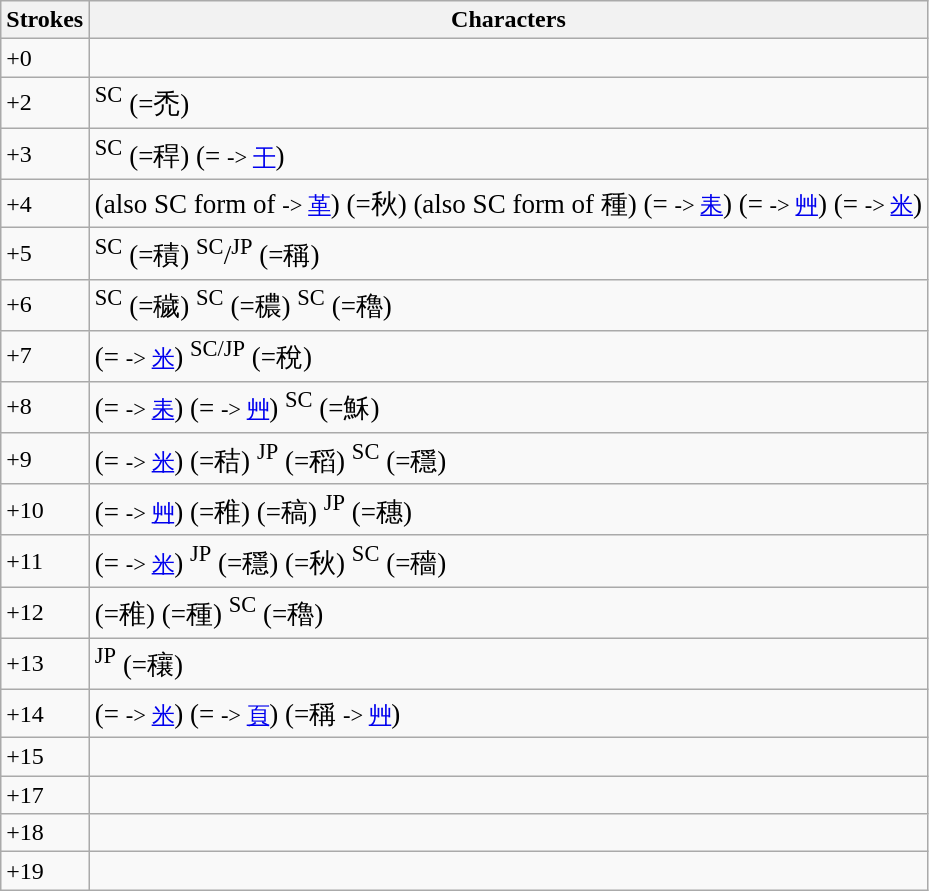<table class="wikitable">
<tr>
<th>Strokes</th>
<th>Characters</th>
</tr>
<tr>
<td>+0</td>
<td style="font-size: large;"></td>
</tr>
<tr>
<td>+2</td>
<td style="font-size: large;">    <sup>SC</sup> (=禿)</td>
</tr>
<tr>
<td>+3</td>
<td style="font-size: large;">  <sup>SC</sup> (=稈)     (= <small>-> <a href='#'>干</a></small>)</td>
</tr>
<tr>
<td>+4</td>
<td style="font-size: large;"> (also SC form of  <small>-> <a href='#'>革</a></small>)  (=秋)  (also SC form of 種)   (= <small>-> <a href='#'>耒</a></small>)    (= <small>-> <a href='#'>艸</a></small>)   (= <small>-> <a href='#'>米</a></small>)   </td>
</tr>
<tr>
<td>+5</td>
<td style="font-size: large;">                       <sup>SC</sup> (=積) <sup>SC</sup>/<sup>JP</sup> (=稱)</td>
</tr>
<tr>
<td>+6</td>
<td style="font-size: large;">            <sup>SC</sup> (=穢) <sup>SC</sup> (=穠) <sup>SC</sup> (=穭)</td>
</tr>
<tr>
<td>+7</td>
<td style="font-size: large;">          (= <small>-> <a href='#'>米</a></small>)     <sup>SC/JP</sup> (=稅)</td>
</tr>
<tr>
<td>+8</td>
<td style="font-size: large;">        (= <small>-> <a href='#'>耒</a></small>)   (= <small>-> <a href='#'>艸</a></small>)           <sup>SC</sup> (=穌)  </td>
</tr>
<tr>
<td>+9</td>
<td style="font-size: large;">       (= <small>-> <a href='#'>米</a></small>)  (=秸)     <sup>JP</sup> (=稻) <sup>SC</sup> (=穩) </td>
</tr>
<tr>
<td>+10</td>
<td style="font-size: large;">     (= <small>-> <a href='#'>艸</a></small>)   (=稚)     (=稿)    <sup>JP</sup> (=穗) </td>
</tr>
<tr>
<td>+11</td>
<td style="font-size: large;">  (= <small>-> <a href='#'>米</a></small>)        <sup>JP</sup> (=穩)  (=秋) <sup>SC</sup> (=穡) </td>
</tr>
<tr>
<td>+12</td>
<td style="font-size: large;"> (=稚)           (=種)  <sup>SC</sup> (=穭)</td>
</tr>
<tr>
<td>+13</td>
<td style="font-size: large;">    <sup>JP</sup> (=穰)</td>
</tr>
<tr>
<td>+14</td>
<td style="font-size: large;"> (= <small>-> <a href='#'>米</a></small>)     (= <small>-> <a href='#'>頁</a></small>)   (=稱  <small>-> <a href='#'>艸</a></small>) </td>
</tr>
<tr>
<td>+15</td>
<td style="font-size: large;">   </td>
</tr>
<tr>
<td>+17</td>
<td style="font-size: large;"> </td>
</tr>
<tr>
<td>+18</td>
<td style="font-size: large;"></td>
</tr>
<tr>
<td>+19</td>
<td style="font-size: large;"></td>
</tr>
</table>
